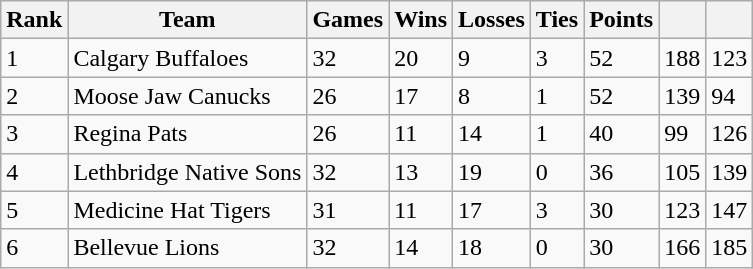<table class="wikitable">
<tr>
<th>Rank</th>
<th>Team</th>
<th>Games</th>
<th>Wins</th>
<th>Losses</th>
<th>Ties</th>
<th>Points</th>
<th></th>
<th></th>
</tr>
<tr>
<td>1</td>
<td>Calgary Buffaloes</td>
<td>32</td>
<td>20</td>
<td>9</td>
<td>3</td>
<td>52</td>
<td>188</td>
<td>123</td>
</tr>
<tr>
<td>2</td>
<td>Moose Jaw Canucks</td>
<td>26</td>
<td>17</td>
<td>8</td>
<td>1</td>
<td>52</td>
<td>139</td>
<td>94</td>
</tr>
<tr>
<td>3</td>
<td>Regina Pats</td>
<td>26</td>
<td>11</td>
<td>14</td>
<td>1</td>
<td>40</td>
<td>99</td>
<td>126</td>
</tr>
<tr>
<td>4</td>
<td>Lethbridge Native Sons</td>
<td>32</td>
<td>13</td>
<td>19</td>
<td>0</td>
<td>36</td>
<td>105</td>
<td>139</td>
</tr>
<tr>
<td>5</td>
<td>Medicine Hat Tigers</td>
<td>31</td>
<td>11</td>
<td>17</td>
<td>3</td>
<td>30</td>
<td>123</td>
<td>147</td>
</tr>
<tr>
<td>6</td>
<td>Bellevue Lions</td>
<td>32</td>
<td>14</td>
<td>18</td>
<td>0</td>
<td>30</td>
<td>166</td>
<td>185</td>
</tr>
</table>
